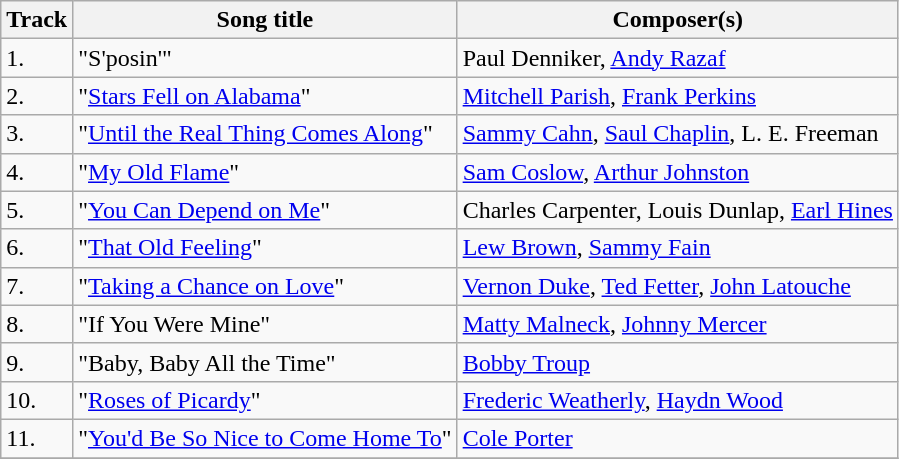<table class="wikitable">
<tr>
<th>Track</th>
<th>Song title</th>
<th>Composer(s)</th>
</tr>
<tr>
<td>1.</td>
<td>"S'posin'"</td>
<td>Paul Denniker, <a href='#'>Andy Razaf</a></td>
</tr>
<tr>
<td>2.</td>
<td>"<a href='#'>Stars Fell on Alabama</a>"</td>
<td><a href='#'>Mitchell Parish</a>, <a href='#'>Frank Perkins</a></td>
</tr>
<tr>
<td>3.</td>
<td>"<a href='#'>Until the Real Thing Comes Along</a>"</td>
<td><a href='#'>Sammy Cahn</a>, <a href='#'>Saul Chaplin</a>, L. E. Freeman</td>
</tr>
<tr>
<td>4.</td>
<td>"<a href='#'>My Old Flame</a>"</td>
<td><a href='#'>Sam Coslow</a>, <a href='#'>Arthur Johnston</a></td>
</tr>
<tr>
<td>5.</td>
<td>"<a href='#'>You Can Depend on Me</a>"</td>
<td>Charles Carpenter, Louis Dunlap, <a href='#'>Earl Hines</a></td>
</tr>
<tr>
<td>6.</td>
<td>"<a href='#'>That Old Feeling</a>"</td>
<td><a href='#'>Lew Brown</a>, <a href='#'>Sammy Fain</a></td>
</tr>
<tr>
<td>7.</td>
<td>"<a href='#'>Taking a Chance on Love</a>"</td>
<td><a href='#'>Vernon Duke</a>, <a href='#'>Ted Fetter</a>, <a href='#'>John Latouche</a></td>
</tr>
<tr>
<td>8.</td>
<td>"If You Were Mine"</td>
<td><a href='#'>Matty Malneck</a>, <a href='#'>Johnny Mercer</a></td>
</tr>
<tr>
<td>9.</td>
<td>"Baby, Baby All the Time"</td>
<td><a href='#'>Bobby Troup</a></td>
</tr>
<tr>
<td>10.</td>
<td>"<a href='#'>Roses of Picardy</a>"</td>
<td><a href='#'>Frederic Weatherly</a>, <a href='#'>Haydn Wood</a></td>
</tr>
<tr>
<td>11.</td>
<td>"<a href='#'>You'd Be So Nice to Come Home To</a>"</td>
<td><a href='#'>Cole Porter</a></td>
</tr>
<tr>
</tr>
</table>
